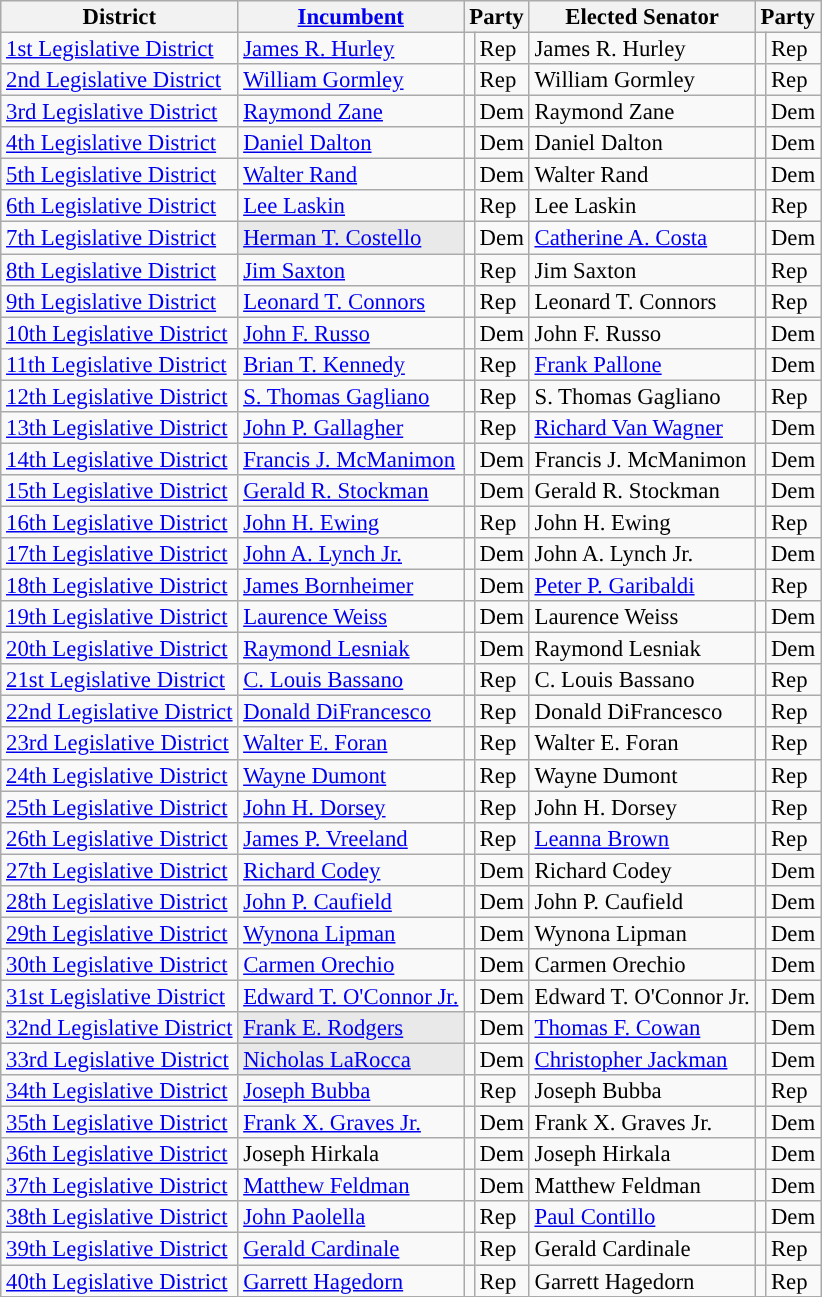<table class="sortable wikitable" style="font-size:95%;line-height:14px;">
<tr>
<th>District</th>
<th class="unsortable"><a href='#'>Incumbent</a></th>
<th colspan="2">Party</th>
<th class="unsortable">Elected Senator</th>
<th colspan="2">Party</th>
</tr>
<tr>
<td><a href='#'>1st Legislative District</a></td>
<td><a href='#'>James R. Hurley</a></td>
<td style="background:"></td>
<td>Rep</td>
<td>James R. Hurley</td>
<td style="background:"></td>
<td>Rep</td>
</tr>
<tr>
<td><a href='#'>2nd Legislative District</a></td>
<td><a href='#'>William Gormley</a></td>
<td style="background:"></td>
<td>Rep</td>
<td>William Gormley</td>
<td style="background:"></td>
<td>Rep</td>
</tr>
<tr>
<td><a href='#'>3rd Legislative District</a></td>
<td><a href='#'>Raymond Zane</a></td>
<td style="background:"></td>
<td>Dem</td>
<td>Raymond Zane</td>
<td style="background:"></td>
<td>Dem</td>
</tr>
<tr>
<td><a href='#'>4th Legislative District</a></td>
<td><a href='#'>Daniel Dalton</a></td>
<td style="background:"></td>
<td>Dem</td>
<td>Daniel Dalton</td>
<td style="background:"></td>
<td>Dem</td>
</tr>
<tr>
<td><a href='#'>5th Legislative District</a></td>
<td><a href='#'>Walter Rand</a></td>
<td style="background:"></td>
<td>Dem</td>
<td>Walter Rand</td>
<td style="background:"></td>
<td>Dem</td>
</tr>
<tr>
<td><a href='#'>6th Legislative District</a></td>
<td><a href='#'>Lee Laskin</a></td>
<td style="background:"></td>
<td>Rep</td>
<td>Lee Laskin</td>
<td style="background:"></td>
<td>Rep</td>
</tr>
<tr>
<td><a href='#'>7th Legislative District</a></td>
<td style="background:#E9E9E9;"><a href='#'>Herman T. Costello</a></td>
<td style="background:"></td>
<td>Dem</td>
<td><a href='#'>Catherine A. Costa</a></td>
<td style="background:"></td>
<td>Dem</td>
</tr>
<tr>
<td><a href='#'>8th Legislative District</a></td>
<td><a href='#'>Jim Saxton</a></td>
<td style="background:"></td>
<td>Rep</td>
<td>Jim Saxton</td>
<td style="background:"></td>
<td>Rep</td>
</tr>
<tr>
<td><a href='#'>9th Legislative District</a></td>
<td><a href='#'>Leonard T. Connors</a></td>
<td style="background:"></td>
<td>Rep</td>
<td>Leonard T. Connors</td>
<td style="background:"></td>
<td>Rep</td>
</tr>
<tr>
<td><a href='#'>10th Legislative District</a></td>
<td><a href='#'>John F. Russo</a></td>
<td style="background:"></td>
<td>Dem</td>
<td>John F. Russo</td>
<td style="background:"></td>
<td>Dem</td>
</tr>
<tr>
<td><a href='#'>11th Legislative District</a></td>
<td><a href='#'>Brian T. Kennedy</a></td>
<td style="background:"></td>
<td>Rep</td>
<td><a href='#'>Frank Pallone</a></td>
<td style="background:"></td>
<td>Dem</td>
</tr>
<tr>
<td><a href='#'>12th Legislative District</a></td>
<td><a href='#'>S. Thomas Gagliano</a></td>
<td style="background:"></td>
<td>Rep</td>
<td>S. Thomas Gagliano</td>
<td style="background:"></td>
<td>Rep</td>
</tr>
<tr>
<td><a href='#'>13th Legislative District</a></td>
<td><a href='#'>John P. Gallagher</a></td>
<td style="background:"></td>
<td>Rep</td>
<td><a href='#'>Richard Van Wagner</a></td>
<td style="background:"></td>
<td>Dem</td>
</tr>
<tr>
<td><a href='#'>14th Legislative District</a></td>
<td><a href='#'>Francis J. McManimon</a></td>
<td style="background:"></td>
<td>Dem</td>
<td>Francis J. McManimon</td>
<td style="background:"></td>
<td>Dem</td>
</tr>
<tr>
<td><a href='#'>15th Legislative District</a></td>
<td><a href='#'>Gerald R. Stockman</a></td>
<td style="background:"></td>
<td>Dem</td>
<td>Gerald R. Stockman</td>
<td style="background:"></td>
<td>Dem</td>
</tr>
<tr>
<td><a href='#'>16th Legislative District</a></td>
<td><a href='#'>John H. Ewing</a></td>
<td style="background:"></td>
<td>Rep</td>
<td>John H. Ewing</td>
<td style="background:"></td>
<td>Rep</td>
</tr>
<tr>
<td><a href='#'>17th Legislative District</a></td>
<td><a href='#'>John A. Lynch Jr.</a></td>
<td style="background:"></td>
<td>Dem</td>
<td>John A. Lynch Jr.</td>
<td style="background:"></td>
<td>Dem</td>
</tr>
<tr>
<td><a href='#'>18th Legislative District</a></td>
<td><a href='#'>James Bornheimer</a></td>
<td style="background:"></td>
<td>Dem</td>
<td><a href='#'>Peter P. Garibaldi</a></td>
<td style="background:"></td>
<td>Rep</td>
</tr>
<tr>
<td><a href='#'>19th Legislative District</a></td>
<td><a href='#'>Laurence Weiss</a></td>
<td style="background:"></td>
<td>Dem</td>
<td>Laurence Weiss</td>
<td style="background:"></td>
<td>Dem</td>
</tr>
<tr>
<td><a href='#'>20th Legislative District</a></td>
<td><a href='#'>Raymond Lesniak</a></td>
<td style="background:"></td>
<td>Dem</td>
<td>Raymond Lesniak</td>
<td style="background:"></td>
<td>Dem</td>
</tr>
<tr>
<td><a href='#'>21st Legislative District</a></td>
<td><a href='#'>C. Louis Bassano</a></td>
<td style="background:"></td>
<td>Rep</td>
<td>C. Louis Bassano</td>
<td style="background:"></td>
<td>Rep</td>
</tr>
<tr>
<td><a href='#'>22nd Legislative District</a></td>
<td><a href='#'>Donald DiFrancesco</a></td>
<td style="background:"></td>
<td>Rep</td>
<td>Donald DiFrancesco</td>
<td style="background:"></td>
<td>Rep</td>
</tr>
<tr>
<td><a href='#'>23rd Legislative District</a></td>
<td><a href='#'>Walter E. Foran</a></td>
<td style="background:"></td>
<td>Rep</td>
<td>Walter E. Foran</td>
<td style="background:"></td>
<td>Rep</td>
</tr>
<tr>
<td><a href='#'>24th Legislative District</a></td>
<td><a href='#'>Wayne Dumont</a></td>
<td style="background:"></td>
<td>Rep</td>
<td>Wayne Dumont</td>
<td style="background:"></td>
<td>Rep</td>
</tr>
<tr>
<td><a href='#'>25th Legislative District</a></td>
<td><a href='#'>John H. Dorsey</a></td>
<td style="background:"></td>
<td>Rep</td>
<td>John H. Dorsey</td>
<td style="background:"></td>
<td>Rep</td>
</tr>
<tr>
<td><a href='#'>26th Legislative District</a></td>
<td><a href='#'>James P. Vreeland</a></td>
<td style="background:"></td>
<td>Rep</td>
<td><a href='#'>Leanna Brown</a></td>
<td style="background:"></td>
<td>Rep</td>
</tr>
<tr>
<td><a href='#'>27th Legislative District</a></td>
<td><a href='#'>Richard Codey</a></td>
<td style="background:"></td>
<td>Dem</td>
<td>Richard Codey</td>
<td style="background:"></td>
<td>Dem</td>
</tr>
<tr>
<td><a href='#'>28th Legislative District</a></td>
<td><a href='#'>John P. Caufield</a></td>
<td style="background:"></td>
<td>Dem</td>
<td>John P. Caufield</td>
<td style="background:"></td>
<td>Dem</td>
</tr>
<tr>
<td><a href='#'>29th Legislative District</a></td>
<td><a href='#'>Wynona Lipman</a></td>
<td style="background:"></td>
<td>Dem</td>
<td>Wynona Lipman</td>
<td style="background:"></td>
<td>Dem</td>
</tr>
<tr>
<td><a href='#'>30th Legislative District</a></td>
<td><a href='#'>Carmen Orechio</a></td>
<td style="background:"></td>
<td>Dem</td>
<td>Carmen Orechio</td>
<td style="background:"></td>
<td>Dem</td>
</tr>
<tr>
<td><a href='#'>31st Legislative District</a></td>
<td><a href='#'>Edward T. O'Connor Jr.</a></td>
<td style="background:"></td>
<td>Dem</td>
<td>Edward T. O'Connor Jr.</td>
<td style="background:"></td>
<td>Dem</td>
</tr>
<tr>
<td><a href='#'>32nd Legislative District</a></td>
<td style="background:#E9E9E9;"><a href='#'>Frank E. Rodgers</a></td>
<td style="background:"></td>
<td>Dem</td>
<td><a href='#'>Thomas F. Cowan</a></td>
<td style="background:"></td>
<td>Dem</td>
</tr>
<tr>
<td><a href='#'>33rd Legislative District</a></td>
<td style="background:#E9E9E9;"><a href='#'>Nicholas LaRocca</a></td>
<td style="background:"></td>
<td>Dem</td>
<td><a href='#'>Christopher Jackman</a></td>
<td style="background:"></td>
<td>Dem</td>
</tr>
<tr>
<td><a href='#'>34th Legislative District</a></td>
<td><a href='#'>Joseph Bubba</a></td>
<td style="background:"></td>
<td>Rep</td>
<td>Joseph Bubba</td>
<td style="background:"></td>
<td>Rep</td>
</tr>
<tr>
<td><a href='#'>35th Legislative District</a></td>
<td><a href='#'>Frank X. Graves Jr.</a></td>
<td style="background:"></td>
<td>Dem</td>
<td>Frank X. Graves Jr.</td>
<td style="background:"></td>
<td>Dem</td>
</tr>
<tr>
<td><a href='#'>36th Legislative District</a></td>
<td>Joseph Hirkala</td>
<td style="background:"></td>
<td>Dem</td>
<td>Joseph Hirkala</td>
<td style="background:"></td>
<td>Dem</td>
</tr>
<tr>
<td><a href='#'>37th Legislative District</a></td>
<td><a href='#'>Matthew Feldman</a></td>
<td style="background:"></td>
<td>Dem</td>
<td>Matthew Feldman</td>
<td style="background:"></td>
<td>Dem</td>
</tr>
<tr>
<td><a href='#'>38th Legislative District</a></td>
<td><a href='#'>John Paolella</a></td>
<td style="background:"></td>
<td>Rep</td>
<td><a href='#'>Paul Contillo</a></td>
<td style="background:"></td>
<td>Dem</td>
</tr>
<tr>
<td><a href='#'>39th Legislative District</a></td>
<td><a href='#'>Gerald Cardinale</a></td>
<td style="background:"></td>
<td>Rep</td>
<td>Gerald Cardinale</td>
<td style="background:"></td>
<td>Rep</td>
</tr>
<tr>
<td><a href='#'>40th Legislative District</a></td>
<td><a href='#'>Garrett Hagedorn</a></td>
<td style="background:"></td>
<td>Rep</td>
<td>Garrett Hagedorn</td>
<td style="background:"></td>
<td>Rep</td>
</tr>
</table>
